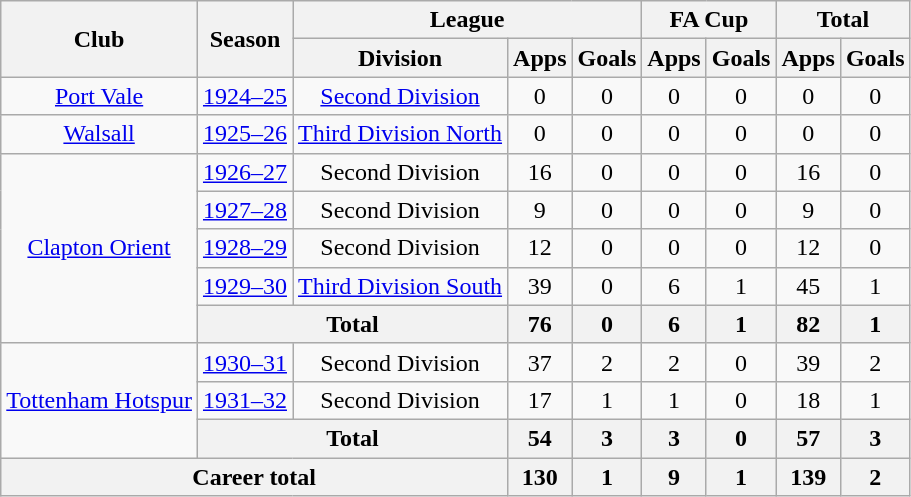<table class="wikitable" style="text-align: center;">
<tr>
<th rowspan="2">Club</th>
<th rowspan="2">Season</th>
<th colspan="3">League</th>
<th colspan="2">FA Cup</th>
<th colspan="2">Total</th>
</tr>
<tr>
<th>Division</th>
<th>Apps</th>
<th>Goals</th>
<th>Apps</th>
<th>Goals</th>
<th>Apps</th>
<th>Goals</th>
</tr>
<tr>
<td><a href='#'>Port Vale</a></td>
<td><a href='#'>1924–25</a></td>
<td><a href='#'>Second Division</a></td>
<td>0</td>
<td>0</td>
<td>0</td>
<td>0</td>
<td>0</td>
<td>0</td>
</tr>
<tr>
<td><a href='#'>Walsall</a></td>
<td><a href='#'>1925–26</a></td>
<td><a href='#'>Third Division North</a></td>
<td>0</td>
<td>0</td>
<td>0</td>
<td>0</td>
<td>0</td>
<td>0</td>
</tr>
<tr>
<td rowspan="5"><a href='#'>Clapton Orient</a></td>
<td><a href='#'>1926–27</a></td>
<td>Second Division</td>
<td>16</td>
<td>0</td>
<td>0</td>
<td>0</td>
<td>16</td>
<td>0</td>
</tr>
<tr>
<td><a href='#'>1927–28</a></td>
<td>Second Division</td>
<td>9</td>
<td>0</td>
<td>0</td>
<td>0</td>
<td>9</td>
<td>0</td>
</tr>
<tr>
<td><a href='#'>1928–29</a></td>
<td>Second Division</td>
<td>12</td>
<td>0</td>
<td>0</td>
<td>0</td>
<td>12</td>
<td>0</td>
</tr>
<tr>
<td><a href='#'>1929–30</a></td>
<td><a href='#'>Third Division South</a></td>
<td>39</td>
<td>0</td>
<td>6</td>
<td>1</td>
<td>45</td>
<td>1</td>
</tr>
<tr>
<th colspan="2">Total</th>
<th>76</th>
<th>0</th>
<th>6</th>
<th>1</th>
<th>82</th>
<th>1</th>
</tr>
<tr>
<td rowspan="3"><a href='#'>Tottenham Hotspur</a></td>
<td><a href='#'>1930–31</a></td>
<td>Second Division</td>
<td>37</td>
<td>2</td>
<td>2</td>
<td>0</td>
<td>39</td>
<td>2</td>
</tr>
<tr>
<td><a href='#'>1931–32</a></td>
<td>Second Division</td>
<td>17</td>
<td>1</td>
<td>1</td>
<td>0</td>
<td>18</td>
<td>1</td>
</tr>
<tr>
<th colspan="2">Total</th>
<th>54</th>
<th>3</th>
<th>3</th>
<th>0</th>
<th>57</th>
<th>3</th>
</tr>
<tr>
<th colspan="3">Career total</th>
<th>130</th>
<th>1</th>
<th>9</th>
<th>1</th>
<th>139</th>
<th>2</th>
</tr>
</table>
